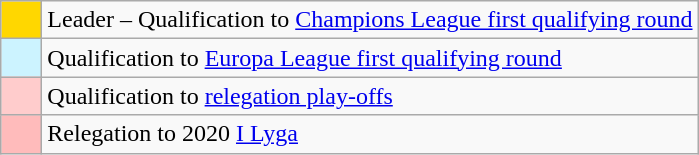<table class="wikitable">
<tr>
<td style="width:20px; background:gold;"></td>
<td>Leader – Qualification to <a href='#'>Champions League first qualifying round</a></td>
</tr>
<tr>
<td style="width:20px; background:#CCF3FF;"></td>
<td>Qualification to <a href='#'>Europa League first qualifying round</a></td>
</tr>
<tr>
<td style="width:20px; background:#FFCCCC;"></td>
<td>Qualification to <a href='#'>relegation play-offs</a></td>
</tr>
<tr>
<td style="width:20px; background:#FFBBBB;"></td>
<td>Relegation to 2020 <a href='#'>I Lyga</a></td>
</tr>
</table>
